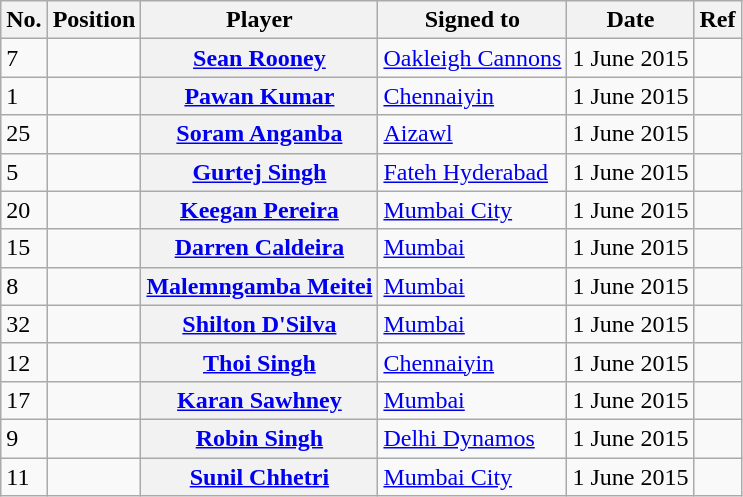<table class="wikitable plainrowheaders" style="text-align:center; text-align:left">
<tr>
<th>No.</th>
<th scope="col">Position</th>
<th scope="col">Player</th>
<th scope="col">Signed to</th>
<th scope="col">Date</th>
<th scope="col">Ref</th>
</tr>
<tr>
<td>7</td>
<td></td>
<th scope="row"> <a href='#'>Sean Rooney</a></th>
<td> <a href='#'>Oakleigh Cannons</a></td>
<td>1 June 2015</td>
<td></td>
</tr>
<tr>
<td>1</td>
<td></td>
<th scope="row"> <a href='#'>Pawan Kumar</a></th>
<td> <a href='#'>Chennaiyin</a></td>
<td>1 June 2015</td>
<td></td>
</tr>
<tr>
<td>25</td>
<td></td>
<th scope="row"> <a href='#'>Soram Anganba</a></th>
<td> <a href='#'>Aizawl</a></td>
<td>1 June 2015</td>
<td></td>
</tr>
<tr>
<td>5</td>
<td></td>
<th scope="row"> <a href='#'>Gurtej Singh</a></th>
<td> <a href='#'>Fateh Hyderabad</a></td>
<td>1 June 2015</td>
<td></td>
</tr>
<tr>
<td>20</td>
<td></td>
<th scope="row"> <a href='#'>Keegan Pereira</a></th>
<td> <a href='#'>Mumbai City</a></td>
<td>1 June 2015</td>
<td></td>
</tr>
<tr>
<td>15</td>
<td></td>
<th scope="row"> <a href='#'>Darren Caldeira</a></th>
<td> <a href='#'>Mumbai</a></td>
<td>1 June 2015</td>
<td></td>
</tr>
<tr>
<td>8</td>
<td></td>
<th scope="row"> <a href='#'>Malemngamba Meitei</a></th>
<td> <a href='#'>Mumbai</a></td>
<td>1 June 2015</td>
<td></td>
</tr>
<tr>
<td>32</td>
<td></td>
<th scope="row"> <a href='#'>Shilton D'Silva</a></th>
<td> <a href='#'>Mumbai</a></td>
<td>1 June 2015</td>
<td></td>
</tr>
<tr>
<td>12</td>
<td></td>
<th scope="row"> <a href='#'>Thoi Singh</a></th>
<td> <a href='#'>Chennaiyin</a></td>
<td>1 June 2015</td>
<td></td>
</tr>
<tr>
<td>17</td>
<td></td>
<th scope="row"> <a href='#'>Karan Sawhney</a></th>
<td> <a href='#'>Mumbai</a></td>
<td>1 June 2015</td>
<td></td>
</tr>
<tr>
<td>9</td>
<td></td>
<th scope="row"> <a href='#'>Robin Singh</a></th>
<td> <a href='#'>Delhi Dynamos</a></td>
<td>1 June 2015</td>
<td></td>
</tr>
<tr>
<td>11</td>
<td></td>
<th scope="row"> <a href='#'>Sunil Chhetri</a></th>
<td> <a href='#'>Mumbai City</a></td>
<td>1 June 2015</td>
<td></td>
</tr>
</table>
